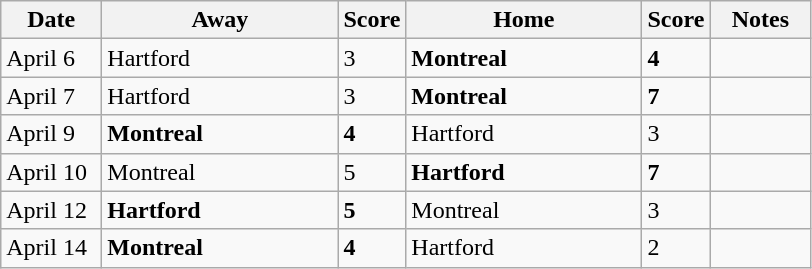<table class="wikitable">
<tr>
<th bgcolor="#DDDDFF" width="60">Date</th>
<th bgcolor="#DDDDFF" width="150">Away</th>
<th bgcolor="#DDDDFF" width="5">Score</th>
<th bgcolor="#DDDDFF" width="150">Home</th>
<th bgcolor="#DDDDFF" width="5">Score</th>
<th bgcolor="#DDDDFF" width="60">Notes</th>
</tr>
<tr>
<td>April 6</td>
<td>Hartford</td>
<td>3</td>
<td><strong>Montreal </strong></td>
<td><strong>4</strong></td>
<td></td>
</tr>
<tr>
<td>April 7</td>
<td>Hartford</td>
<td>3</td>
<td><strong>Montreal </strong></td>
<td><strong>7</strong></td>
<td></td>
</tr>
<tr>
<td>April 9</td>
<td><strong>Montreal </strong></td>
<td><strong>4</strong></td>
<td>Hartford</td>
<td>3</td>
<td></td>
</tr>
<tr>
<td>April 10</td>
<td>Montreal</td>
<td>5</td>
<td><strong>Hartford </strong></td>
<td><strong>7</strong></td>
<td></td>
</tr>
<tr>
<td>April 12</td>
<td><strong>Hartford </strong></td>
<td><strong>5</strong></td>
<td>Montreal</td>
<td>3</td>
<td></td>
</tr>
<tr>
<td>April 14</td>
<td><strong>Montreal </strong></td>
<td><strong>4</strong></td>
<td>Hartford</td>
<td>2</td>
<td></td>
</tr>
</table>
